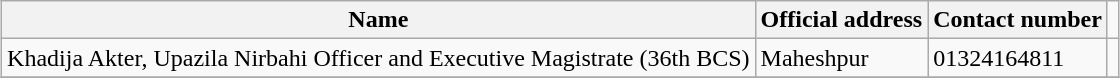<table class="wikitable" style="margin:1em auto;">
<tr>
<th>Name</th>
<th>Official address</th>
<th>Contact number</th>
</tr>
<tr>
<td> Khadija Akter, Upazila Nirbahi Officer and Executive Magistrate (36th BCS)</td>
<td> Maheshpur</td>
<td> 01324164811</td>
<td></td>
</tr>
<tr>
</tr>
</table>
